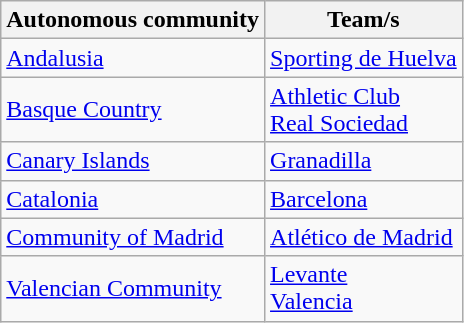<table class="wikitable">
<tr>
<th>Autonomous community</th>
<th>Team/s</th>
</tr>
<tr>
<td> <a href='#'>Andalusia</a></td>
<td><a href='#'>Sporting de Huelva</a></td>
</tr>
<tr>
<td> <a href='#'>Basque Country</a></td>
<td><a href='#'>Athletic Club</a> <br> <a href='#'>Real Sociedad</a></td>
</tr>
<tr>
<td> <a href='#'>Canary Islands</a></td>
<td><a href='#'>Granadilla</a></td>
</tr>
<tr>
<td> <a href='#'>Catalonia</a></td>
<td><a href='#'>Barcelona</a></td>
</tr>
<tr>
<td> <a href='#'>Community of Madrid</a></td>
<td><a href='#'>Atlético de Madrid</a></td>
</tr>
<tr>
<td> <a href='#'>Valencian Community</a></td>
<td><a href='#'>Levante</a> <br> <a href='#'>Valencia</a></td>
</tr>
</table>
